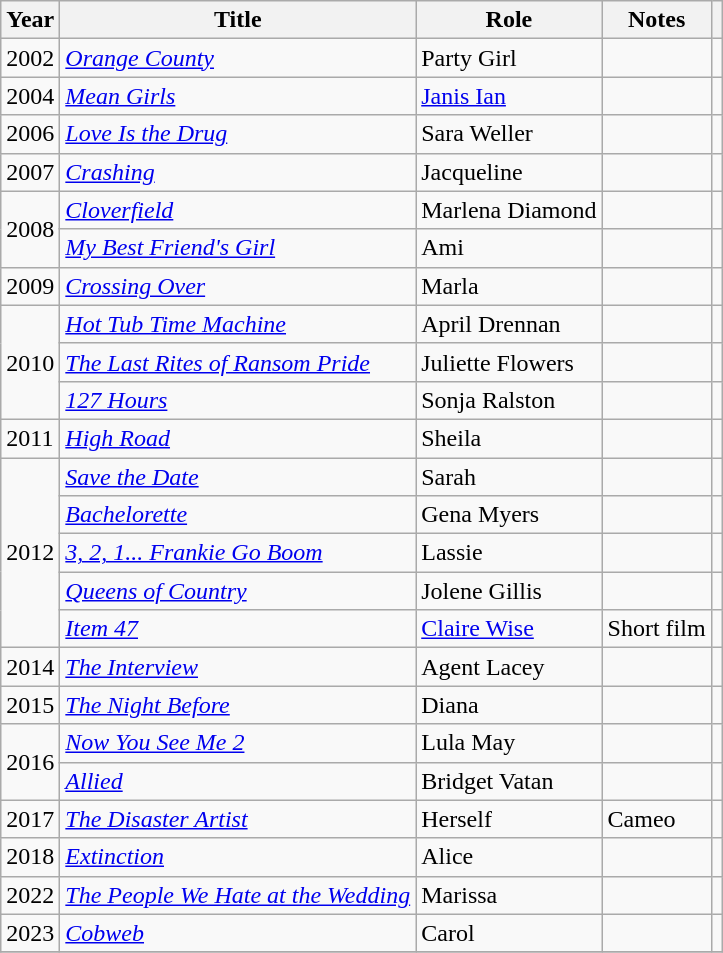<table class="wikitable sortable">
<tr>
<th>Year</th>
<th>Title</th>
<th>Role</th>
<th class="unsortable">Notes</th>
<th class="unsortable"></th>
</tr>
<tr>
<td>2002</td>
<td><em><a href='#'>Orange County</a></em></td>
<td>Party Girl</td>
<td></td>
<td></td>
</tr>
<tr>
<td>2004</td>
<td><em><a href='#'>Mean Girls</a></em></td>
<td><a href='#'>Janis Ian</a></td>
<td></td>
<td></td>
</tr>
<tr>
<td>2006</td>
<td><em><a href='#'>Love Is the Drug</a></em></td>
<td>Sara Weller</td>
<td></td>
<td></td>
</tr>
<tr>
<td>2007</td>
<td><em><a href='#'>Crashing</a></em></td>
<td>Jacqueline</td>
<td></td>
<td></td>
</tr>
<tr>
<td rowspan="2">2008</td>
<td><em><a href='#'>Cloverfield</a></em></td>
<td>Marlena Diamond</td>
<td></td>
<td></td>
</tr>
<tr>
<td><em><a href='#'>My Best Friend's Girl</a></em></td>
<td>Ami</td>
<td></td>
<td></td>
</tr>
<tr>
<td>2009</td>
<td><em><a href='#'>Crossing Over</a></em></td>
<td>Marla</td>
<td></td>
<td></td>
</tr>
<tr>
<td rowspan="3">2010</td>
<td><em><a href='#'>Hot Tub Time Machine</a></em></td>
<td>April Drennan</td>
<td></td>
<td></td>
</tr>
<tr>
<td data-sort-value="Last Rites of Ransom Pride, The"><em><a href='#'>The Last Rites of Ransom Pride</a></em></td>
<td>Juliette Flowers</td>
<td></td>
<td></td>
</tr>
<tr>
<td data-sort-value="One Hundred and Twenty-Seven Hours"><em><a href='#'>127 Hours</a></em></td>
<td>Sonja Ralston</td>
<td></td>
<td></td>
</tr>
<tr>
<td>2011</td>
<td><em><a href='#'>High Road</a></em></td>
<td>Sheila</td>
<td></td>
<td></td>
</tr>
<tr>
<td rowspan="5">2012</td>
<td><em><a href='#'>Save the Date</a></em></td>
<td>Sarah</td>
<td></td>
<td></td>
</tr>
<tr>
<td><em><a href='#'>Bachelorette</a></em></td>
<td>Gena Myers</td>
<td></td>
<td></td>
</tr>
<tr>
<td data-sort-value="Three, Two, One... Frankie Go Boom"><em><a href='#'>3, 2, 1... Frankie Go Boom</a></em></td>
<td>Lassie</td>
<td></td>
<td></td>
</tr>
<tr>
<td><em><a href='#'>Queens of Country</a></em></td>
<td>Jolene Gillis</td>
<td></td>
<td></td>
</tr>
<tr>
<td><em><a href='#'>Item 47</a></em></td>
<td><a href='#'>Claire Wise</a></td>
<td>Short film</td>
<td></td>
</tr>
<tr>
<td>2014</td>
<td data-sort-value="Interview, The"><em><a href='#'>The Interview</a></em></td>
<td>Agent Lacey</td>
<td></td>
<td></td>
</tr>
<tr>
<td>2015</td>
<td data-sort-value="Night Before, The"><em><a href='#'>The Night Before</a></em></td>
<td>Diana</td>
<td></td>
<td></td>
</tr>
<tr>
<td rowspan="2">2016</td>
<td><em><a href='#'>Now You See Me 2</a></em></td>
<td>Lula May</td>
<td></td>
<td></td>
</tr>
<tr>
<td><em><a href='#'>Allied</a></em></td>
<td>Bridget Vatan</td>
<td></td>
<td></td>
</tr>
<tr>
<td>2017</td>
<td data-sort-value="Disaster Artist, The"><em><a href='#'>The Disaster Artist</a></em></td>
<td>Herself</td>
<td>Cameo</td>
<td></td>
</tr>
<tr>
<td>2018</td>
<td><em><a href='#'>Extinction</a></em></td>
<td>Alice</td>
<td></td>
<td></td>
</tr>
<tr>
<td>2022</td>
<td data-sort-value="People We Hate at the Wedding, The"><em><a href='#'>The People We Hate at the Wedding</a></em></td>
<td>Marissa</td>
<td></td>
<td></td>
</tr>
<tr>
<td>2023</td>
<td><em><a href='#'>Cobweb</a></em></td>
<td>Carol</td>
<td></td>
<td></td>
</tr>
<tr>
</tr>
</table>
